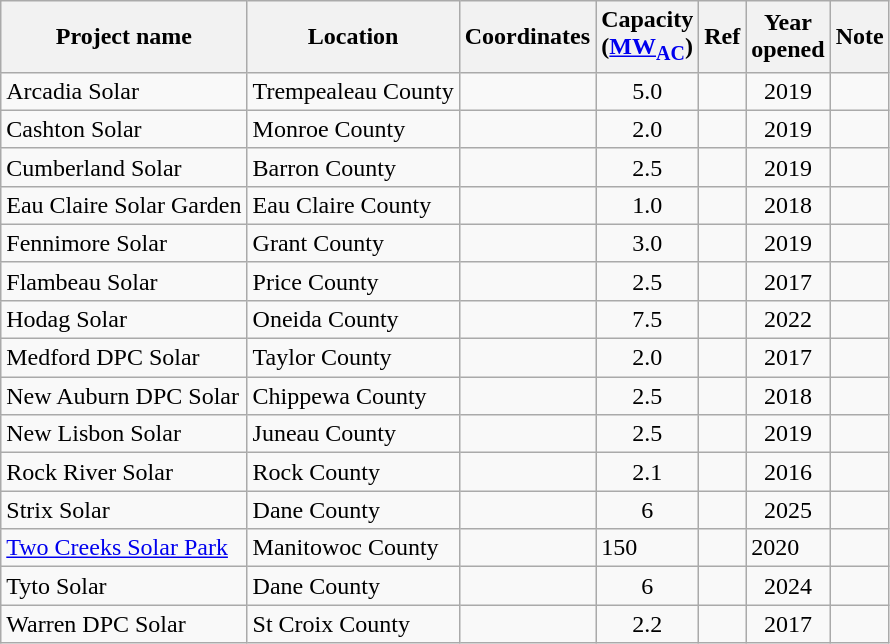<table class="wikitable sortable">
<tr>
<th>Project name</th>
<th>Location</th>
<th>Coordinates</th>
<th>Capacity<br>(<a href='#'>MW<sub>AC</sub></a>)</th>
<th>Ref</th>
<th>Year<br>opened</th>
<th>Note</th>
</tr>
<tr>
<td>Arcadia Solar</td>
<td>Trempealeau County</td>
<td></td>
<td align="center">5.0</td>
<td></td>
<td align="center">2019</td>
<td></td>
</tr>
<tr>
<td>Cashton Solar</td>
<td>Monroe County</td>
<td></td>
<td align="center">2.0</td>
<td></td>
<td align="center">2019</td>
<td></td>
</tr>
<tr>
<td>Cumberland Solar</td>
<td>Barron County</td>
<td></td>
<td align="center">2.5</td>
<td></td>
<td align="center">2019</td>
<td></td>
</tr>
<tr>
<td>Eau Claire Solar Garden</td>
<td>Eau Claire County</td>
<td></td>
<td align="center">1.0</td>
<td></td>
<td align="center">2018</td>
<td></td>
</tr>
<tr>
<td>Fennimore Solar</td>
<td>Grant County</td>
<td></td>
<td align="center">3.0</td>
<td></td>
<td align="center">2019</td>
<td></td>
</tr>
<tr>
<td>Flambeau Solar</td>
<td>Price County</td>
<td></td>
<td align="center">2.5</td>
<td></td>
<td align="center">2017</td>
<td></td>
</tr>
<tr>
<td>Hodag Solar</td>
<td>Oneida County</td>
<td></td>
<td align="center">7.5</td>
<td></td>
<td align="center">2022</td>
<td></td>
</tr>
<tr>
<td>Medford DPC Solar</td>
<td>Taylor County</td>
<td></td>
<td align="center">2.0</td>
<td></td>
<td align="center">2017</td>
<td></td>
</tr>
<tr>
<td>New Auburn DPC Solar</td>
<td>Chippewa County</td>
<td></td>
<td align="center">2.5</td>
<td></td>
<td align="center">2018</td>
<td></td>
</tr>
<tr>
<td>New Lisbon Solar</td>
<td>Juneau County</td>
<td></td>
<td align="center">2.5</td>
<td></td>
<td align="center">2019</td>
<td></td>
</tr>
<tr>
<td>Rock River Solar</td>
<td>Rock County</td>
<td></td>
<td align="center">2.1</td>
<td></td>
<td align="center">2016</td>
<td></td>
</tr>
<tr>
<td>Strix Solar</td>
<td>Dane County</td>
<td></td>
<td align="center">6</td>
<td></td>
<td align="center">2025</td>
<td></td>
</tr>
<tr>
<td><a href='#'>Two Creeks Solar Park</a></td>
<td>Manitowoc County</td>
<td></td>
<td>150</td>
<td></td>
<td>2020</td>
<td></td>
</tr>
<tr>
<td>Tyto Solar</td>
<td>Dane County</td>
<td></td>
<td align="center">6</td>
<td></td>
<td align="center">2024</td>
<td></td>
</tr>
<tr>
<td>Warren DPC Solar</td>
<td>St Croix County</td>
<td></td>
<td align="center">2.2</td>
<td></td>
<td align="center">2017</td>
<td></td>
</tr>
</table>
